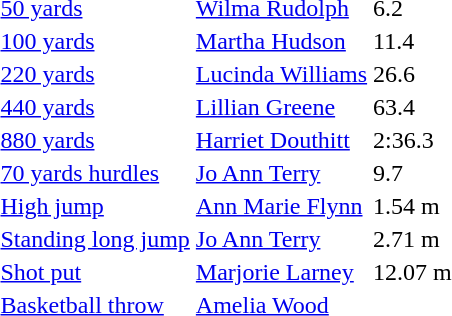<table>
<tr>
<td><a href='#'>50 yards</a></td>
<td><a href='#'>Wilma Rudolph</a></td>
<td>6.2</td>
<td></td>
<td></td>
<td></td>
<td></td>
</tr>
<tr>
<td><a href='#'>100 yards</a></td>
<td><a href='#'>Martha Hudson</a></td>
<td>11.4</td>
<td></td>
<td></td>
<td></td>
<td></td>
</tr>
<tr>
<td><a href='#'>220 yards</a></td>
<td><a href='#'>Lucinda Williams</a></td>
<td>26.6</td>
<td></td>
<td></td>
<td></td>
<td></td>
</tr>
<tr>
<td><a href='#'>440 yards</a></td>
<td><a href='#'>Lillian Greene</a></td>
<td>63.4</td>
<td></td>
<td></td>
<td></td>
<td></td>
</tr>
<tr>
<td><a href='#'>880 yards</a></td>
<td><a href='#'>Harriet Douthitt</a></td>
<td>2:36.3</td>
<td></td>
<td></td>
<td></td>
<td></td>
</tr>
<tr>
<td><a href='#'>70 yards hurdles</a></td>
<td><a href='#'>Jo Ann Terry</a></td>
<td>9.7</td>
<td></td>
<td></td>
<td></td>
<td></td>
</tr>
<tr>
<td><a href='#'>High jump</a></td>
<td><a href='#'>Ann Marie Flynn</a></td>
<td>1.54 m</td>
<td></td>
<td></td>
<td></td>
<td></td>
</tr>
<tr>
<td><a href='#'>Standing long jump</a></td>
<td><a href='#'>Jo Ann Terry</a></td>
<td>2.71 m</td>
<td></td>
<td></td>
<td></td>
<td></td>
</tr>
<tr>
<td><a href='#'>Shot put</a></td>
<td><a href='#'>Marjorie Larney</a></td>
<td>12.07 m</td>
<td></td>
<td></td>
<td></td>
<td></td>
</tr>
<tr>
<td><a href='#'>Basketball throw</a></td>
<td><a href='#'>Amelia Wood</a></td>
<td></td>
<td></td>
<td></td>
<td></td>
<td></td>
</tr>
</table>
